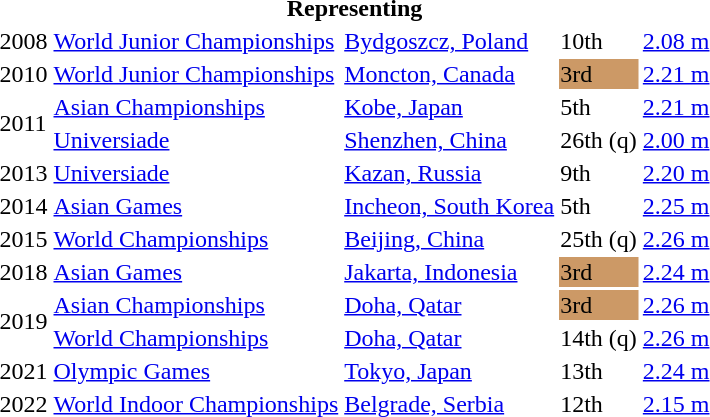<table>
<tr>
<th colspan="5">Representing </th>
</tr>
<tr>
<td>2008</td>
<td><a href='#'>World Junior Championships</a></td>
<td><a href='#'>Bydgoszcz, Poland</a></td>
<td>10th</td>
<td><a href='#'>2.08 m</a></td>
</tr>
<tr>
<td>2010</td>
<td><a href='#'>World Junior Championships</a></td>
<td><a href='#'>Moncton, Canada</a></td>
<td bgcolor=cc9966>3rd</td>
<td><a href='#'>2.21 m</a></td>
</tr>
<tr>
<td rowspan=2>2011</td>
<td><a href='#'>Asian Championships</a></td>
<td><a href='#'>Kobe, Japan</a></td>
<td>5th</td>
<td><a href='#'>2.21 m</a></td>
</tr>
<tr>
<td><a href='#'>Universiade</a></td>
<td><a href='#'>Shenzhen, China</a></td>
<td>26th (q)</td>
<td><a href='#'>2.00 m</a></td>
</tr>
<tr>
<td>2013</td>
<td><a href='#'>Universiade</a></td>
<td><a href='#'>Kazan, Russia</a></td>
<td>9th</td>
<td><a href='#'>2.20 m</a></td>
</tr>
<tr>
<td>2014</td>
<td><a href='#'>Asian Games</a></td>
<td><a href='#'>Incheon, South Korea</a></td>
<td>5th</td>
<td><a href='#'>2.25 m</a></td>
</tr>
<tr>
<td>2015</td>
<td><a href='#'>World Championships</a></td>
<td><a href='#'>Beijing, China</a></td>
<td>25th (q)</td>
<td><a href='#'>2.26 m</a></td>
</tr>
<tr>
<td>2018</td>
<td><a href='#'>Asian Games</a></td>
<td><a href='#'>Jakarta, Indonesia</a></td>
<td bgcolor=cc9966>3rd</td>
<td><a href='#'>2.24 m</a></td>
</tr>
<tr>
<td rowspan=2>2019</td>
<td><a href='#'>Asian Championships</a></td>
<td><a href='#'>Doha, Qatar</a></td>
<td bgcolor=cc9966>3rd</td>
<td><a href='#'>2.26 m</a></td>
</tr>
<tr>
<td><a href='#'>World Championships</a></td>
<td><a href='#'>Doha, Qatar</a></td>
<td>14th (q)</td>
<td><a href='#'>2.26 m</a></td>
</tr>
<tr>
<td>2021</td>
<td><a href='#'>Olympic Games</a></td>
<td><a href='#'>Tokyo, Japan</a></td>
<td>13th</td>
<td><a href='#'>2.24 m</a></td>
</tr>
<tr>
<td>2022</td>
<td><a href='#'>World Indoor Championships</a></td>
<td><a href='#'>Belgrade, Serbia</a></td>
<td>12th</td>
<td><a href='#'>2.15 m</a></td>
</tr>
</table>
